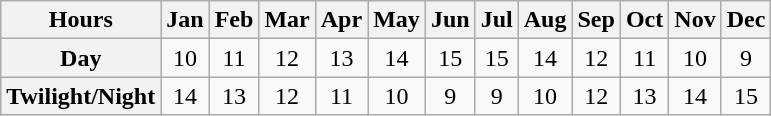<table class="wikitable" style="text-align:center;">
<tr>
<th>Hours</th>
<th>Jan</th>
<th>Feb</th>
<th>Mar</th>
<th>Apr</th>
<th>May</th>
<th>Jun</th>
<th>Jul</th>
<th>Aug</th>
<th>Sep</th>
<th>Oct</th>
<th>Nov</th>
<th>Dec</th>
</tr>
<tr>
<th>Day</th>
<td>10</td>
<td>11</td>
<td>12</td>
<td>13</td>
<td>14</td>
<td>15</td>
<td>15</td>
<td>14</td>
<td>12</td>
<td>11</td>
<td>10</td>
<td>9</td>
</tr>
<tr>
<th>Twilight/Night</th>
<td>14</td>
<td>13</td>
<td>12</td>
<td>11</td>
<td>10</td>
<td>9</td>
<td>9</td>
<td>10</td>
<td>12</td>
<td>13</td>
<td>14</td>
<td>15</td>
</tr>
</table>
